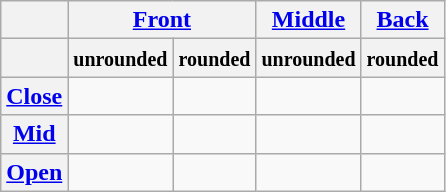<table class="wikitable" style="text-align: center;">
<tr>
<th></th>
<th colspan=2><a href='#'>Front</a></th>
<th><a href='#'>Middle</a></th>
<th><a href='#'>Back</a></th>
</tr>
<tr>
<th></th>
<th><small>unrounded</small></th>
<th><small>rounded</small></th>
<th><small>unrounded</small></th>
<th><small>rounded</small></th>
</tr>
<tr>
<th><a href='#'>Close</a></th>
<td> </td>
<td> </td>
<td></td>
<td> </td>
</tr>
<tr>
<th><a href='#'>Mid</a></th>
<td> </td>
<td> </td>
<td></td>
<td> </td>
</tr>
<tr>
<th><a href='#'>Open</a></th>
<td> </td>
<td></td>
<td> </td>
<td></td>
</tr>
</table>
